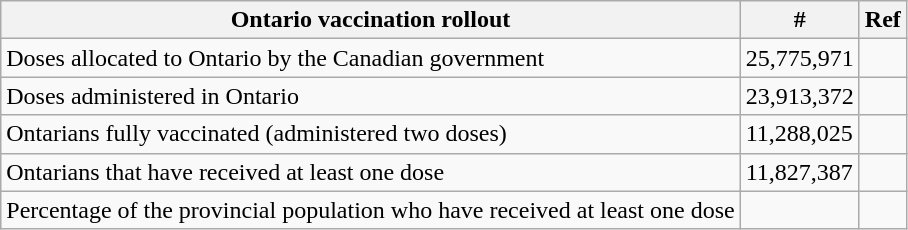<table class="wikitable">
<tr>
<th>Ontario vaccination rollout</th>
<th>#</th>
<th>Ref</th>
</tr>
<tr>
<td>Doses allocated to Ontario by the Canadian government</td>
<td>25,775,971</td>
<td></td>
</tr>
<tr>
<td>Doses administered in Ontario</td>
<td>23,913,372</td>
<td></td>
</tr>
<tr>
<td>Ontarians fully vaccinated (administered two doses)</td>
<td>11,288,025</td>
<td></td>
</tr>
<tr>
<td>Ontarians that have received at least one dose</td>
<td>11,827,387</td>
<td></td>
</tr>
<tr>
<td>Percentage of the provincial population who have received at least one dose</td>
<td></td>
<td></td>
</tr>
</table>
